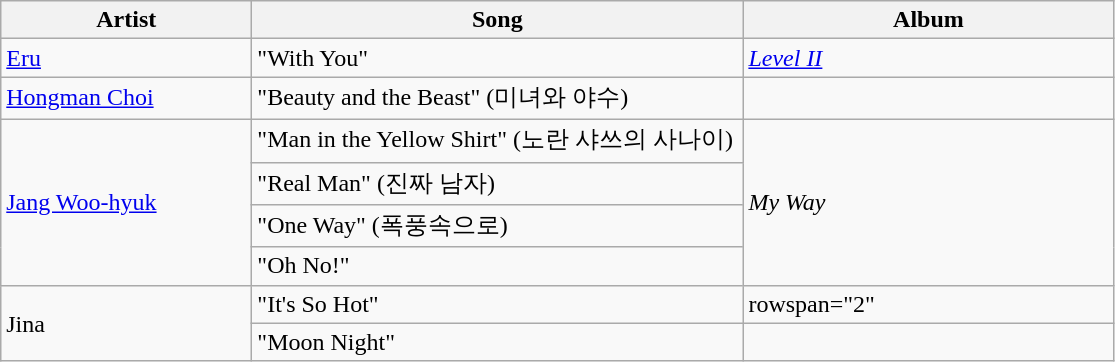<table class="wikitable">
<tr>
<th style="width:10em">Artist</th>
<th style="width:20em">Song</th>
<th style="width:15em">Album</th>
</tr>
<tr>
<td><a href='#'>Eru</a></td>
<td>"With You"</td>
<td><em><a href='#'>Level II</a></em></td>
</tr>
<tr>
<td><a href='#'>Hongman Choi</a></td>
<td>"Beauty and the Beast" (미녀와 야수)</td>
<td></td>
</tr>
<tr>
<td rowspan="4"><a href='#'>Jang Woo-hyuk</a></td>
<td>"Man in the Yellow Shirt" (노란 샤쓰의 사나이)</td>
<td rowspan="4"><em>My Way</em></td>
</tr>
<tr>
<td>"Real Man" (진짜 남자)</td>
</tr>
<tr>
<td>"One Way" (폭풍속으로)</td>
</tr>
<tr>
<td>"Oh No!"</td>
</tr>
<tr>
<td rowspan="2">Jina</td>
<td>"It's So Hot"</td>
<td>rowspan="2" </td>
</tr>
<tr>
<td>"Moon Night"</td>
</tr>
</table>
